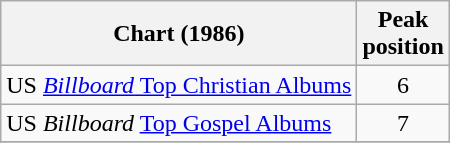<table class="wikitable">
<tr>
<th>Chart (1986)</th>
<th>Peak<br>position</th>
</tr>
<tr>
<td>US <a href='#'><em>Billboard</em> Top Christian Albums</a></td>
<td align="center">6</td>
</tr>
<tr>
<td>US <em>Billboard</em> <a href='#'>Top Gospel Albums</a></td>
<td align="center">7</td>
</tr>
<tr>
</tr>
</table>
